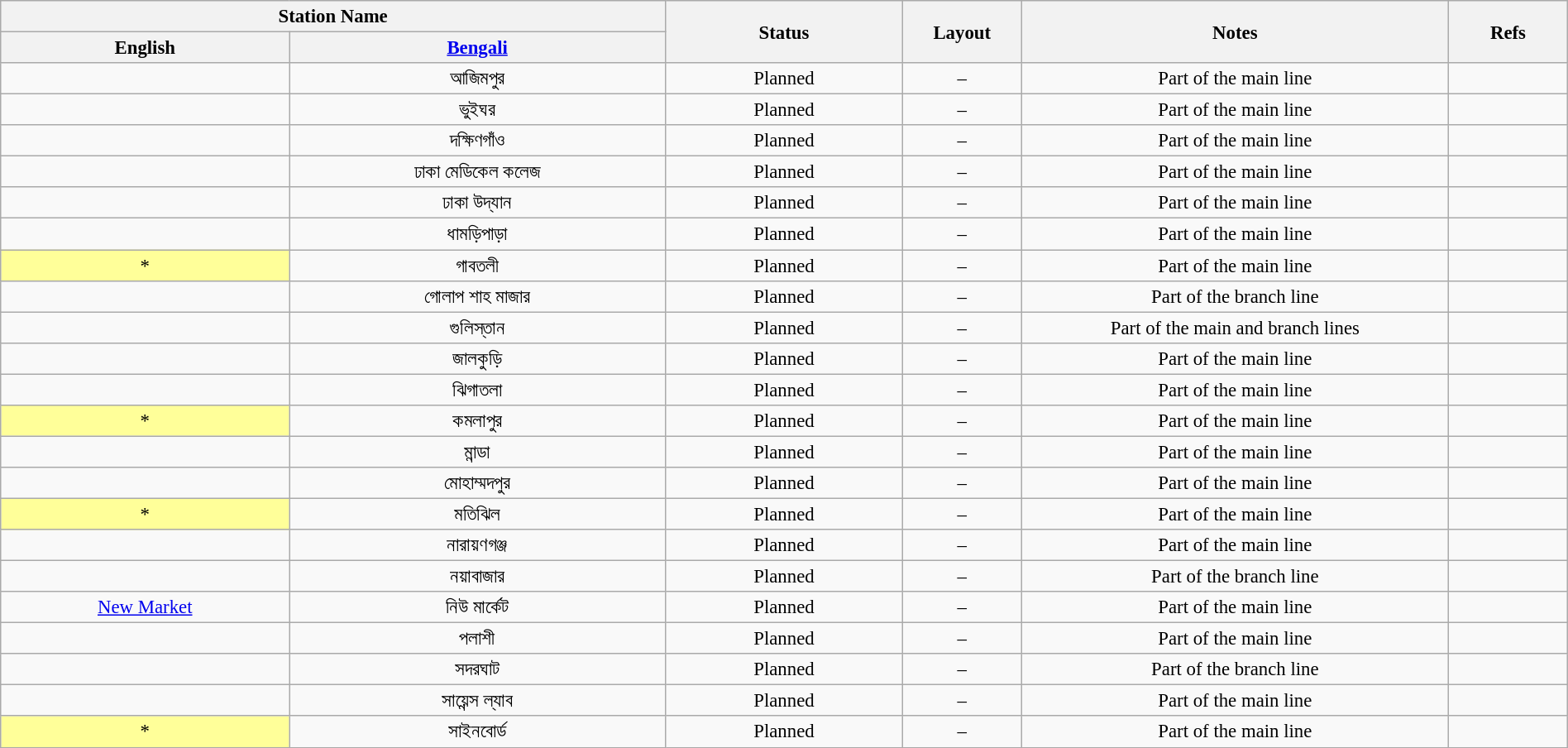<table class="wikitable sortable" width="100%" style="font-size:95%;">
<tr>
<th colspan="2" width="28%">Station Name</th>
<th rowspan="2" width="10%">Status</th>
<th rowspan="2" width="5%">Layout</th>
<th rowspan="2" width="18%">Notes</th>
<th rowspan="2" width="5%">Refs</th>
</tr>
<tr>
<th>English</th>
<th><a href='#'>Bengali</a></th>
</tr>
<tr>
<td align="center"></td>
<td align="center">আজিমপুর</td>
<td align="center">Planned</td>
<td align="center">–</td>
<td align="center">Part of the main line</td>
<td></td>
</tr>
<tr>
<td align="center"></td>
<td align="center">ভুইঘর</td>
<td align="center">Planned</td>
<td align="center">–</td>
<td align="center">Part of the main line</td>
<td></td>
</tr>
<tr>
<td align="center"></td>
<td align="center">দক্ষিণগাঁও</td>
<td align="center">Planned</td>
<td align="center">–</td>
<td align="center">Part of the main line</td>
<td></td>
</tr>
<tr>
<td align="center"></td>
<td align="center">ঢাকা মেডিকেল কলেজ</td>
<td align="center">Planned</td>
<td align="center">–</td>
<td align="center">Part of the main line</td>
<td></td>
</tr>
<tr>
<td align="center"></td>
<td align="center">ঢাকা উদ্যান</td>
<td align="center">Planned</td>
<td align="center">–</td>
<td align="center">Part of the main line</td>
<td></td>
</tr>
<tr>
<td align="center"></td>
<td align="center">ধামড়িপাড়া</td>
<td align="center">Planned</td>
<td align="center">–</td>
<td align="center">Part of the main line</td>
<td></td>
</tr>
<tr>
<td style="background-color:#FFFF99" align="center"> *</td>
<td align="center">গাবতলী</td>
<td align="center">Planned</td>
<td align="center">–</td>
<td align="center">Part of the main line</td>
<td></td>
</tr>
<tr>
<td align="center"></td>
<td align="center">গোলাপ শাহ মাজার</td>
<td align="center">Planned</td>
<td align="center">–</td>
<td align="center">Part of the branch line</td>
<td></td>
</tr>
<tr>
<td align="center"></td>
<td align="center">গুলিস্তান</td>
<td align="center">Planned</td>
<td align="center">–</td>
<td align="center">Part of the main and branch lines</td>
<td></td>
</tr>
<tr>
<td align="center"></td>
<td align="center">জালকুড়ি</td>
<td align="center">Planned</td>
<td align="center">–</td>
<td align="center">Part of the main line</td>
<td></td>
</tr>
<tr>
<td align="center"></td>
<td align="center">ঝিগাতলা</td>
<td align="center">Planned</td>
<td align="center">–</td>
<td align="center">Part of the main line</td>
<td></td>
</tr>
<tr>
<td style="background-color:#FFFF99" align="center"> *</td>
<td align="center">কমলাপুর</td>
<td align="center">Planned</td>
<td align="center">–</td>
<td align="center">Part of the main line</td>
<td></td>
</tr>
<tr>
<td align="center"></td>
<td align="center">মান্ডা</td>
<td align="center">Planned</td>
<td align="center">–</td>
<td align="center">Part of the main line</td>
<td></td>
</tr>
<tr>
<td align="center"></td>
<td align="center">মোহাম্মদপুর</td>
<td align="center">Planned</td>
<td align="center">–</td>
<td align="center">Part of the main line</td>
<td></td>
</tr>
<tr>
<td style="background-color:#FFFF99" align="center"> *</td>
<td align="center">মতিঝিল</td>
<td align="center">Planned</td>
<td align="center">–</td>
<td align="center">Part of the main line</td>
<td></td>
</tr>
<tr>
<td align="center"></td>
<td align="center">নারায়ণগঞ্জ</td>
<td align="center">Planned</td>
<td align="center">–</td>
<td align="center">Part of the main line</td>
<td></td>
</tr>
<tr>
<td align="center"></td>
<td align="center">নয়াবাজার</td>
<td align="center">Planned</td>
<td align="center">–</td>
<td align="center">Part of the branch line</td>
<td></td>
</tr>
<tr>
<td align="center"><a href='#'>New Market</a></td>
<td align="center">নিউ মার্কেট</td>
<td align="center">Planned</td>
<td align="center">–</td>
<td align="center">Part of the main line</td>
<td></td>
</tr>
<tr>
<td align="center"></td>
<td align="center">পলাশী</td>
<td align="center">Planned</td>
<td align="center">–</td>
<td align="center">Part of the main line</td>
<td></td>
</tr>
<tr>
<td align="center"></td>
<td align="center">সদরঘাট</td>
<td align="center">Planned</td>
<td align="center">–</td>
<td align="center">Part of the branch line</td>
<td></td>
</tr>
<tr>
<td align="center"></td>
<td align="center">সায়েন্স ল্যাব</td>
<td align="center">Planned</td>
<td align="center">–</td>
<td align="center">Part of the main line</td>
<td></td>
</tr>
<tr>
<td style="background-color:#FFFF99" align="center"> *</td>
<td align="center">সাইনবোর্ড</td>
<td align="center">Planned</td>
<td align="center">–</td>
<td align="center">Part of the main line</td>
<td></td>
</tr>
</table>
